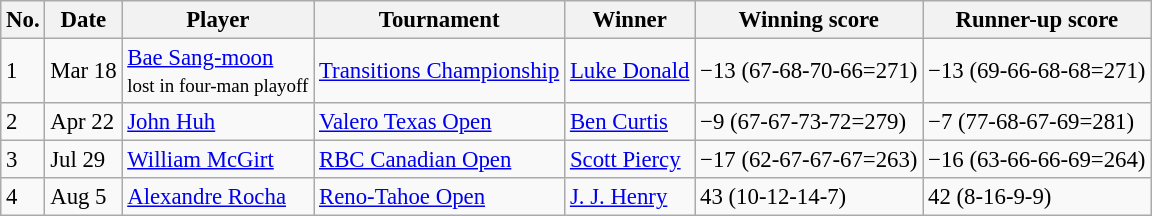<table class="wikitable" style="font-size:95%;">
<tr>
<th>No.</th>
<th>Date</th>
<th>Player</th>
<th>Tournament</th>
<th>Winner</th>
<th>Winning score</th>
<th>Runner-up score</th>
</tr>
<tr>
<td>1</td>
<td>Mar 18</td>
<td> <a href='#'>Bae Sang-moon</a><br><small>lost in four-man playoff</small></td>
<td><a href='#'>Transitions Championship</a></td>
<td> <a href='#'>Luke Donald</a></td>
<td>−13 (67-68-70-66=271)</td>
<td>−13 (69-66-68-68=271)</td>
</tr>
<tr>
<td>2</td>
<td>Apr 22</td>
<td> <a href='#'>John Huh</a></td>
<td><a href='#'>Valero Texas Open</a></td>
<td> <a href='#'>Ben Curtis</a></td>
<td>−9 (67-67-73-72=279)</td>
<td>−7 (77-68-67-69=281)</td>
</tr>
<tr>
<td>3</td>
<td>Jul 29</td>
<td> <a href='#'>William McGirt</a></td>
<td><a href='#'>RBC Canadian Open</a></td>
<td> <a href='#'>Scott Piercy</a></td>
<td>−17 (62-67-67-67=263)</td>
<td>−16 (63-66-66-69=264)</td>
</tr>
<tr>
<td>4</td>
<td>Aug 5</td>
<td> <a href='#'>Alexandre Rocha</a></td>
<td><a href='#'>Reno-Tahoe Open</a></td>
<td> <a href='#'>J. J. Henry</a></td>
<td>43 (10-12-14-7)</td>
<td>42 (8-16-9-9)</td>
</tr>
</table>
